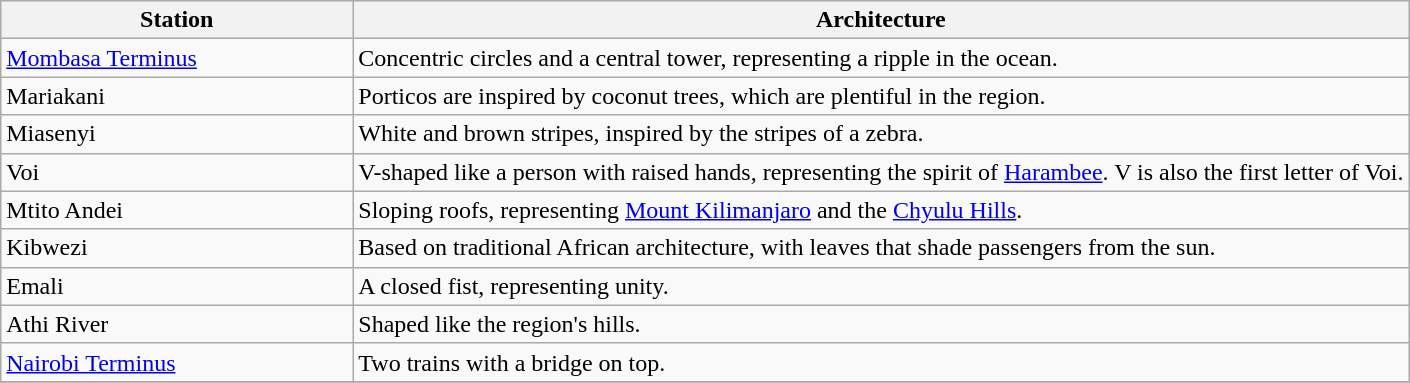<table class="wikitable">
<tr>
<th style="width: 25%">Station</th>
<th style="width: 75%">Architecture</th>
</tr>
<tr>
<td><a href='#'>Mombasa Terminus</a></td>
<td>Concentric circles and a central tower, representing a ripple in the ocean.</td>
</tr>
<tr>
<td>Mariakani</td>
<td>Porticos are inspired by coconut trees, which are plentiful in the region.</td>
</tr>
<tr>
<td>Miasenyi</td>
<td>White and brown stripes, inspired by the stripes of a zebra.</td>
</tr>
<tr>
<td>Voi</td>
<td>V-shaped like a person with raised hands, representing the spirit of <a href='#'>Harambee</a>. V is also the first letter of Voi.</td>
</tr>
<tr>
<td>Mtito Andei</td>
<td>Sloping roofs, representing <a href='#'>Mount Kilimanjaro</a> and the <a href='#'>Chyulu Hills</a>.</td>
</tr>
<tr>
<td>Kibwezi</td>
<td>Based on traditional African architecture, with leaves that shade passengers from the sun.</td>
</tr>
<tr>
<td>Emali</td>
<td>A closed fist, representing unity.</td>
</tr>
<tr>
<td>Athi River</td>
<td>Shaped like the region's hills.</td>
</tr>
<tr>
<td><a href='#'>Nairobi Terminus</a></td>
<td>Two trains with a bridge on top.</td>
</tr>
<tr>
</tr>
</table>
